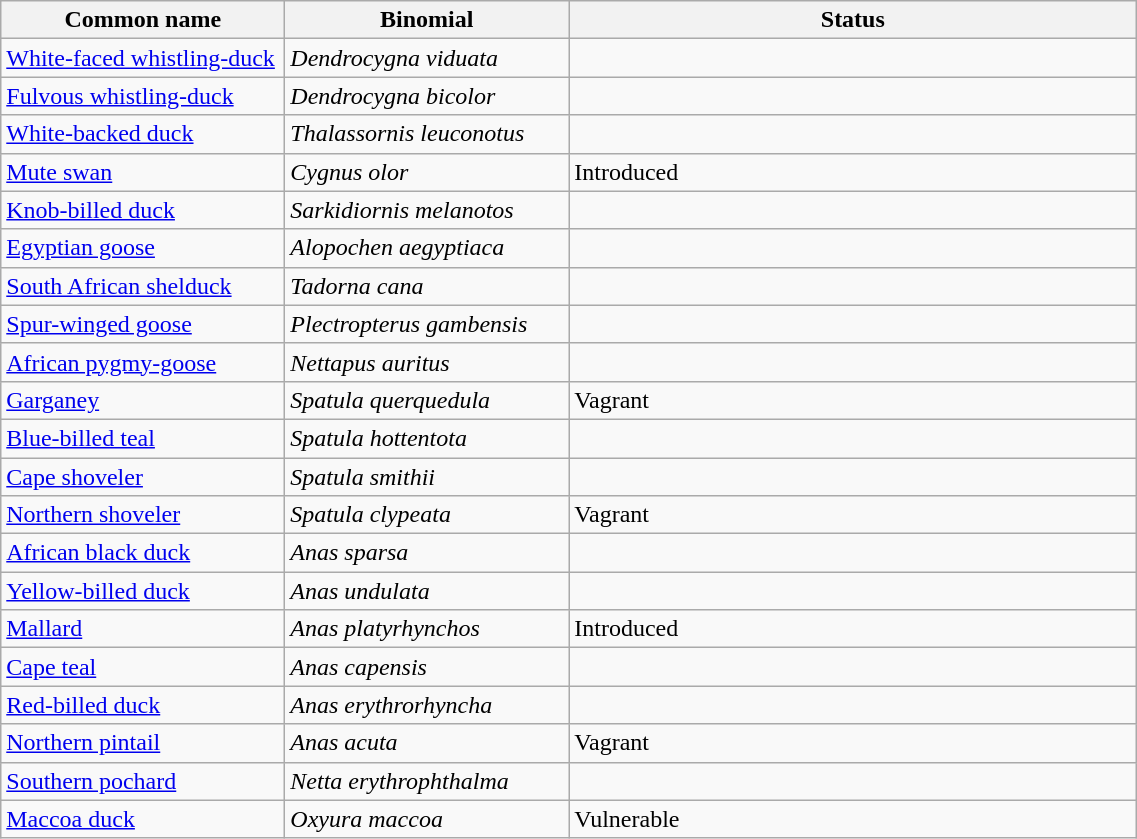<table width=60% class="wikitable">
<tr>
<th width=25%>Common name</th>
<th width=25%>Binomial</th>
<th width=50%>Status</th>
</tr>
<tr>
<td><a href='#'>White-faced whistling-duck</a></td>
<td><em>Dendrocygna viduata</em></td>
<td></td>
</tr>
<tr>
<td><a href='#'>Fulvous whistling-duck</a></td>
<td><em>Dendrocygna bicolor</em></td>
<td></td>
</tr>
<tr>
<td><a href='#'>White-backed duck</a></td>
<td><em>Thalassornis leuconotus</em></td>
<td></td>
</tr>
<tr>
<td><a href='#'>Mute swan</a></td>
<td><em>Cygnus olor</em></td>
<td>Introduced</td>
</tr>
<tr>
<td><a href='#'>Knob-billed duck</a></td>
<td><em>Sarkidiornis melanotos</em></td>
<td></td>
</tr>
<tr>
<td><a href='#'>Egyptian goose</a></td>
<td><em>Alopochen aegyptiaca</em></td>
<td></td>
</tr>
<tr>
<td><a href='#'>South African shelduck</a></td>
<td><em>Tadorna cana</em></td>
<td></td>
</tr>
<tr>
<td><a href='#'>Spur-winged goose</a></td>
<td><em>Plectropterus gambensis</em></td>
<td></td>
</tr>
<tr>
<td><a href='#'>African pygmy-goose</a></td>
<td><em>Nettapus auritus</em></td>
<td></td>
</tr>
<tr>
<td><a href='#'>Garganey</a></td>
<td><em>Spatula querquedula</em></td>
<td>Vagrant</td>
</tr>
<tr>
<td><a href='#'>Blue-billed teal</a></td>
<td><em>Spatula hottentota</em></td>
<td></td>
</tr>
<tr>
<td><a href='#'>Cape shoveler</a></td>
<td><em>Spatula smithii</em></td>
<td></td>
</tr>
<tr>
<td><a href='#'>Northern shoveler</a></td>
<td><em>Spatula clypeata</em></td>
<td>Vagrant</td>
</tr>
<tr>
<td><a href='#'>African black duck</a></td>
<td><em>Anas sparsa</em></td>
<td></td>
</tr>
<tr>
<td><a href='#'>Yellow-billed duck</a></td>
<td><em>Anas undulata</em></td>
<td></td>
</tr>
<tr>
<td><a href='#'>Mallard</a></td>
<td><em>Anas platyrhynchos</em></td>
<td>Introduced</td>
</tr>
<tr>
<td><a href='#'>Cape teal</a></td>
<td><em>Anas capensis</em></td>
<td></td>
</tr>
<tr>
<td><a href='#'>Red-billed duck</a></td>
<td><em>Anas erythrorhyncha</em></td>
<td></td>
</tr>
<tr>
<td><a href='#'>Northern pintail</a></td>
<td><em>Anas acuta</em></td>
<td>Vagrant</td>
</tr>
<tr>
<td><a href='#'>Southern pochard</a></td>
<td><em>Netta erythrophthalma</em></td>
<td></td>
</tr>
<tr>
<td><a href='#'>Maccoa duck</a></td>
<td><em>Oxyura maccoa</em></td>
<td>Vulnerable</td>
</tr>
</table>
